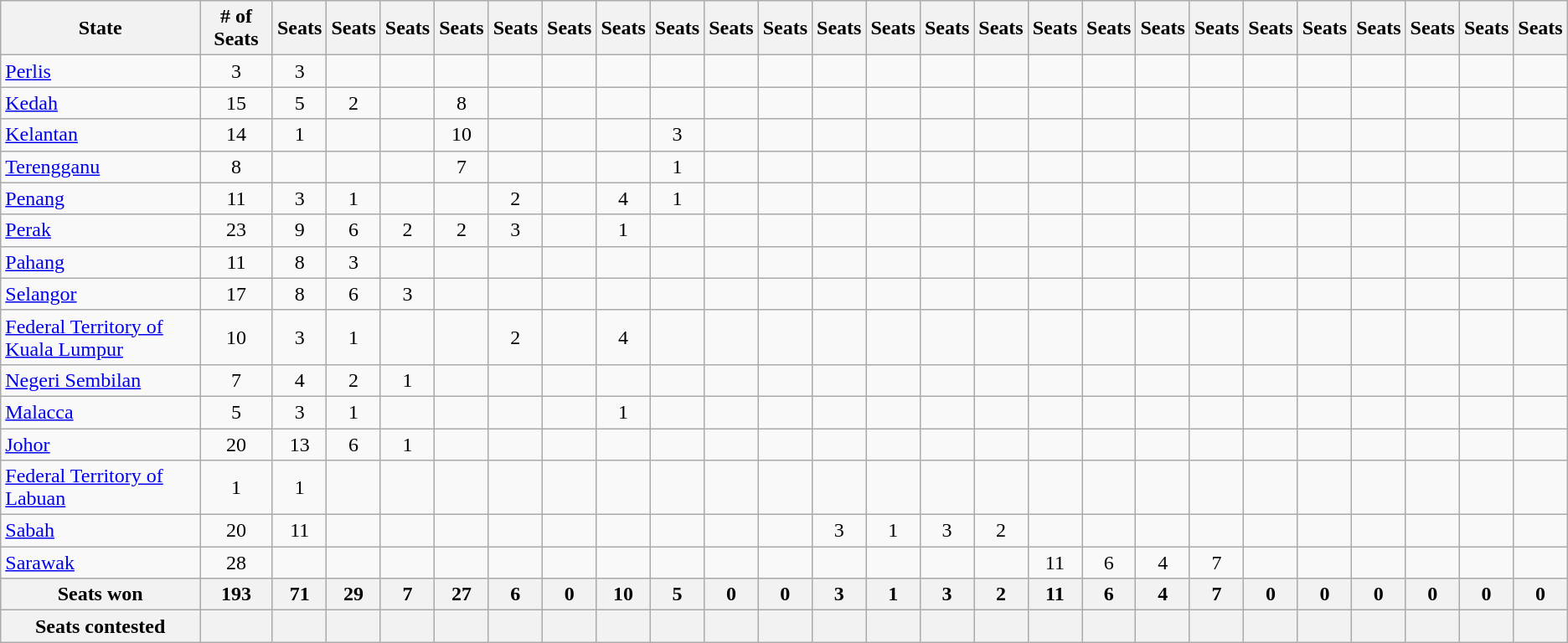<table class="wikitable sortable" style="text-align:center">
<tr>
<th>State</th>
<th># of Seats</th>
<th> Seats</th>
<th> Seats</th>
<th> Seats</th>
<th> Seats</th>
<th> Seats</th>
<th> Seats</th>
<th> Seats</th>
<th> Seats</th>
<th> Seats</th>
<th> Seats</th>
<th> Seats</th>
<th> Seats</th>
<th> Seats</th>
<th> Seats</th>
<th> Seats</th>
<th> Seats</th>
<th> Seats</th>
<th> Seats</th>
<th> Seats</th>
<th> Seats</th>
<th> Seats</th>
<th> Seats</th>
<th> Seats</th>
<th> Seats</th>
</tr>
<tr>
<td style="text-align:left"> <a href='#'>Perlis</a></td>
<td>3</td>
<td>3</td>
<td></td>
<td></td>
<td></td>
<td></td>
<td></td>
<td></td>
<td></td>
<td></td>
<td></td>
<td></td>
<td></td>
<td></td>
<td></td>
<td></td>
<td></td>
<td></td>
<td></td>
<td></td>
<td></td>
<td></td>
<td></td>
<td></td>
<td></td>
</tr>
<tr>
<td style="text-align:left"> <a href='#'>Kedah</a></td>
<td>15</td>
<td>5</td>
<td>2</td>
<td></td>
<td>8</td>
<td></td>
<td></td>
<td></td>
<td></td>
<td></td>
<td></td>
<td></td>
<td></td>
<td></td>
<td></td>
<td></td>
<td></td>
<td></td>
<td></td>
<td></td>
<td></td>
<td></td>
<td></td>
<td></td>
<td></td>
</tr>
<tr>
<td style="text-align:left"> <a href='#'>Kelantan</a></td>
<td>14</td>
<td>1</td>
<td></td>
<td></td>
<td>10</td>
<td></td>
<td></td>
<td></td>
<td>3</td>
<td></td>
<td></td>
<td></td>
<td></td>
<td></td>
<td></td>
<td></td>
<td></td>
<td></td>
<td></td>
<td></td>
<td></td>
<td></td>
<td></td>
<td></td>
<td></td>
</tr>
<tr>
<td style="text-align:left"> <a href='#'>Terengganu</a></td>
<td>8</td>
<td></td>
<td></td>
<td></td>
<td>7</td>
<td></td>
<td></td>
<td></td>
<td>1</td>
<td></td>
<td></td>
<td></td>
<td></td>
<td></td>
<td></td>
<td></td>
<td></td>
<td></td>
<td></td>
<td></td>
<td></td>
<td></td>
<td></td>
<td></td>
<td></td>
</tr>
<tr>
<td style="text-align:left"> <a href='#'>Penang</a></td>
<td>11</td>
<td>3</td>
<td>1</td>
<td></td>
<td></td>
<td>2</td>
<td></td>
<td>4</td>
<td>1</td>
<td></td>
<td></td>
<td></td>
<td></td>
<td></td>
<td></td>
<td></td>
<td></td>
<td></td>
<td></td>
<td></td>
<td></td>
<td></td>
<td></td>
<td></td>
<td></td>
</tr>
<tr>
<td style="text-align:left"> <a href='#'>Perak</a></td>
<td>23</td>
<td>9</td>
<td>6</td>
<td>2</td>
<td>2</td>
<td>3</td>
<td></td>
<td>1</td>
<td></td>
<td></td>
<td></td>
<td></td>
<td></td>
<td></td>
<td></td>
<td></td>
<td></td>
<td></td>
<td></td>
<td></td>
<td></td>
<td></td>
<td></td>
<td></td>
<td></td>
</tr>
<tr>
<td style="text-align:left"> <a href='#'>Pahang</a></td>
<td>11</td>
<td>8</td>
<td>3</td>
<td></td>
<td></td>
<td></td>
<td></td>
<td></td>
<td></td>
<td></td>
<td></td>
<td></td>
<td></td>
<td></td>
<td></td>
<td></td>
<td></td>
<td></td>
<td></td>
<td></td>
<td></td>
<td></td>
<td></td>
<td></td>
<td></td>
</tr>
<tr>
<td style="text-align:left"> <a href='#'>Selangor</a></td>
<td>17</td>
<td>8</td>
<td>6</td>
<td>3</td>
<td></td>
<td></td>
<td></td>
<td></td>
<td></td>
<td></td>
<td></td>
<td></td>
<td></td>
<td></td>
<td></td>
<td></td>
<td></td>
<td></td>
<td></td>
<td></td>
<td></td>
<td></td>
<td></td>
<td></td>
<td></td>
</tr>
<tr>
<td style="text-align:left"> <a href='#'>Federal Territory of Kuala Lumpur</a></td>
<td>10</td>
<td>3</td>
<td>1</td>
<td></td>
<td></td>
<td>2</td>
<td></td>
<td>4</td>
<td></td>
<td></td>
<td></td>
<td></td>
<td></td>
<td></td>
<td></td>
<td></td>
<td></td>
<td></td>
<td></td>
<td></td>
<td></td>
<td></td>
<td></td>
<td></td>
<td></td>
</tr>
<tr>
<td style="text-align:left"> <a href='#'>Negeri Sembilan</a></td>
<td>7</td>
<td>4</td>
<td>2</td>
<td>1</td>
<td></td>
<td></td>
<td></td>
<td></td>
<td></td>
<td></td>
<td></td>
<td></td>
<td></td>
<td></td>
<td></td>
<td></td>
<td></td>
<td></td>
<td></td>
<td></td>
<td></td>
<td></td>
<td></td>
<td></td>
<td></td>
</tr>
<tr>
<td style="text-align:left"> <a href='#'>Malacca</a></td>
<td>5</td>
<td>3</td>
<td>1</td>
<td></td>
<td></td>
<td></td>
<td></td>
<td>1</td>
<td></td>
<td></td>
<td></td>
<td></td>
<td></td>
<td></td>
<td></td>
<td></td>
<td></td>
<td></td>
<td></td>
<td></td>
<td></td>
<td></td>
<td></td>
<td></td>
<td></td>
</tr>
<tr>
<td style="text-align:left"> <a href='#'>Johor</a></td>
<td>20</td>
<td>13</td>
<td>6</td>
<td>1</td>
<td></td>
<td></td>
<td></td>
<td></td>
<td></td>
<td></td>
<td></td>
<td></td>
<td></td>
<td></td>
<td></td>
<td></td>
<td></td>
<td></td>
<td></td>
<td></td>
<td></td>
<td></td>
<td></td>
<td></td>
<td></td>
</tr>
<tr>
<td style="text-align:left"> <a href='#'>Federal Territory of Labuan</a></td>
<td>1</td>
<td>1</td>
<td></td>
<td></td>
<td></td>
<td></td>
<td></td>
<td></td>
<td></td>
<td></td>
<td></td>
<td></td>
<td></td>
<td></td>
<td></td>
<td></td>
<td></td>
<td></td>
<td></td>
<td></td>
<td></td>
<td></td>
<td></td>
<td></td>
<td></td>
</tr>
<tr>
<td style="text-align:left"> <a href='#'>Sabah</a></td>
<td>20</td>
<td>11</td>
<td></td>
<td></td>
<td></td>
<td></td>
<td></td>
<td></td>
<td></td>
<td></td>
<td></td>
<td>3</td>
<td>1</td>
<td>3</td>
<td>2</td>
<td></td>
<td></td>
<td></td>
<td></td>
<td></td>
<td></td>
<td></td>
<td></td>
<td></td>
<td></td>
</tr>
<tr>
<td style="text-align:left"> <a href='#'>Sarawak</a></td>
<td>28</td>
<td></td>
<td></td>
<td></td>
<td></td>
<td></td>
<td></td>
<td></td>
<td></td>
<td></td>
<td></td>
<td></td>
<td></td>
<td></td>
<td></td>
<td>11</td>
<td>6</td>
<td>4</td>
<td>7</td>
<td></td>
<td></td>
<td></td>
<td></td>
<td></td>
<td></td>
</tr>
<tr class="sortbottom" style="background:lightgrey;">
<th>Seats won</th>
<th>193</th>
<th>71</th>
<th>29</th>
<th>7</th>
<th>27</th>
<th>6</th>
<th>0</th>
<th>10</th>
<th>5</th>
<th>0</th>
<th>0</th>
<th>3</th>
<th>1</th>
<th>3</th>
<th>2</th>
<th>11</th>
<th>6</th>
<th>4</th>
<th>7</th>
<th>0</th>
<th>0</th>
<th>0</th>
<th>0</th>
<th>0</th>
<th>0</th>
</tr>
<tr>
<th>Seats contested</th>
<th></th>
<th></th>
<th></th>
<th></th>
<th></th>
<th></th>
<th></th>
<th></th>
<th></th>
<th></th>
<th></th>
<th></th>
<th></th>
<th></th>
<th></th>
<th></th>
<th></th>
<th></th>
<th></th>
<th></th>
<th></th>
<th></th>
<th></th>
<th></th>
<th></th>
</tr>
</table>
